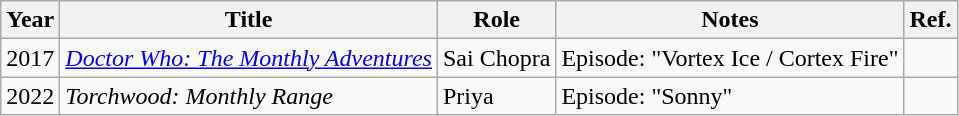<table class="wikitable">
<tr>
<th>Year</th>
<th>Title</th>
<th>Role</th>
<th>Notes</th>
<th>Ref.</th>
</tr>
<tr>
<td>2017</td>
<td><em><a href='#'>Doctor Who: The Monthly Adventures</a></em></td>
<td>Sai Chopra</td>
<td>Episode: "Vortex Ice / Cortex Fire"</td>
<td></td>
</tr>
<tr>
<td>2022</td>
<td><em>Torchwood: Monthly Range</em></td>
<td>Priya</td>
<td>Episode: "Sonny"</td>
<td></td>
</tr>
</table>
